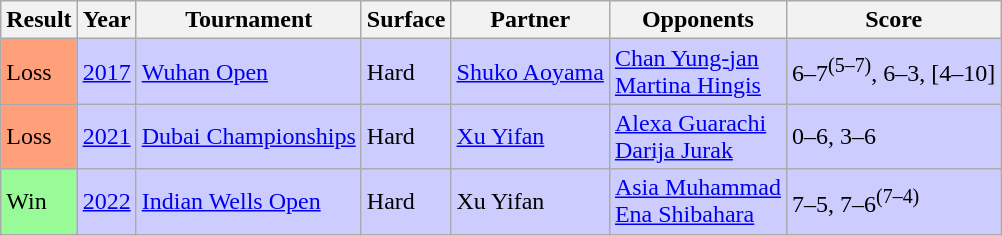<table class="sortable wikitable">
<tr>
<th>Result</th>
<th>Year</th>
<th>Tournament</th>
<th>Surface</th>
<th>Partner</th>
<th>Opponents</th>
<th class="unsortable">Score</th>
</tr>
<tr style="background:#ccf;">
<td bgcolor=FFA07A>Loss</td>
<td><a href='#'>2017</a></td>
<td><a href='#'>Wuhan Open</a></td>
<td>Hard</td>
<td> <a href='#'>Shuko Aoyama</a></td>
<td> <a href='#'>Chan Yung-jan</a> <br>  <a href='#'>Martina Hingis</a></td>
<td>6–7<sup>(5–7)</sup>, 6–3, [4–10]</td>
</tr>
<tr style="background:#ccf;">
<td bgcolor=FFA07A>Loss</td>
<td><a href='#'>2021</a></td>
<td><a href='#'>Dubai Championships</a></td>
<td>Hard</td>
<td> <a href='#'>Xu Yifan</a></td>
<td> <a href='#'>Alexa Guarachi</a> <br>  <a href='#'>Darija Jurak</a></td>
<td>0–6, 3–6</td>
</tr>
<tr style="background:#ccf;">
<td style="background:#98fb98;">Win</td>
<td><a href='#'>2022</a></td>
<td><a href='#'>Indian Wells Open</a></td>
<td>Hard</td>
<td> Xu Yifan</td>
<td> <a href='#'>Asia Muhammad</a> <br>  <a href='#'>Ena Shibahara</a></td>
<td>7–5, 7–6<sup>(7–4)</sup></td>
</tr>
</table>
